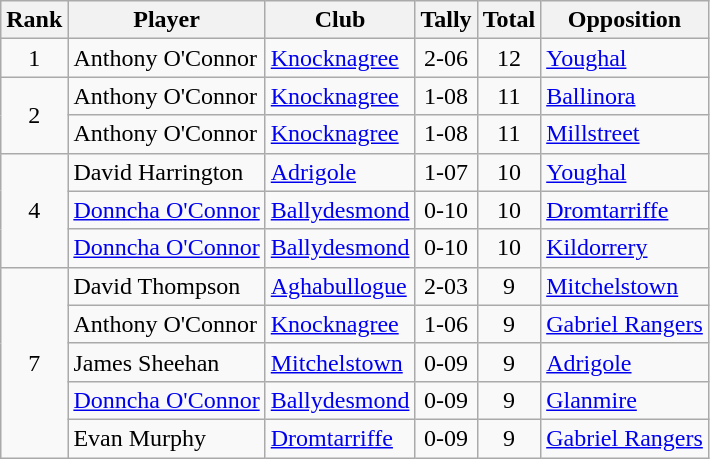<table class="wikitable">
<tr>
<th>Rank</th>
<th>Player</th>
<th>Club</th>
<th>Tally</th>
<th>Total</th>
<th>Opposition</th>
</tr>
<tr>
<td rowspan="1" style="text-align:center;">1</td>
<td>Anthony O'Connor</td>
<td><a href='#'>Knocknagree</a></td>
<td align=center>2-06</td>
<td align=center>12</td>
<td><a href='#'>Youghal</a></td>
</tr>
<tr>
<td rowspan="2" style="text-align:center;">2</td>
<td>Anthony O'Connor</td>
<td><a href='#'>Knocknagree</a></td>
<td align=center>1-08</td>
<td align=center>11</td>
<td><a href='#'>Ballinora</a></td>
</tr>
<tr>
<td>Anthony O'Connor</td>
<td><a href='#'>Knocknagree</a></td>
<td align=center>1-08</td>
<td align=center>11</td>
<td><a href='#'>Millstreet</a></td>
</tr>
<tr>
<td rowspan="3" style="text-align:center;">4</td>
<td>David Harrington</td>
<td><a href='#'>Adrigole</a></td>
<td align=center>1-07</td>
<td align=center>10</td>
<td><a href='#'>Youghal</a></td>
</tr>
<tr>
<td><a href='#'>Donncha O'Connor</a></td>
<td><a href='#'>Ballydesmond</a></td>
<td align=center>0-10</td>
<td align=center>10</td>
<td><a href='#'>Dromtarriffe</a></td>
</tr>
<tr>
<td><a href='#'>Donncha O'Connor</a></td>
<td><a href='#'>Ballydesmond</a></td>
<td align=center>0-10</td>
<td align=center>10</td>
<td><a href='#'>Kildorrery</a></td>
</tr>
<tr>
<td rowspan="5" style="text-align:center;">7</td>
<td>David Thompson</td>
<td><a href='#'>Aghabullogue</a></td>
<td align=center>2-03</td>
<td align=center>9</td>
<td><a href='#'>Mitchelstown</a></td>
</tr>
<tr>
<td>Anthony O'Connor</td>
<td><a href='#'>Knocknagree</a></td>
<td align=center>1-06</td>
<td align=center>9</td>
<td><a href='#'>Gabriel Rangers</a></td>
</tr>
<tr>
<td>James Sheehan</td>
<td><a href='#'>Mitchelstown</a></td>
<td align=center>0-09</td>
<td align=center>9</td>
<td><a href='#'>Adrigole</a></td>
</tr>
<tr>
<td><a href='#'>Donncha O'Connor</a></td>
<td><a href='#'>Ballydesmond</a></td>
<td align=center>0-09</td>
<td align=center>9</td>
<td><a href='#'>Glanmire</a></td>
</tr>
<tr>
<td>Evan Murphy</td>
<td><a href='#'>Dromtarriffe</a></td>
<td align=center>0-09</td>
<td align=center>9</td>
<td><a href='#'>Gabriel Rangers</a></td>
</tr>
</table>
